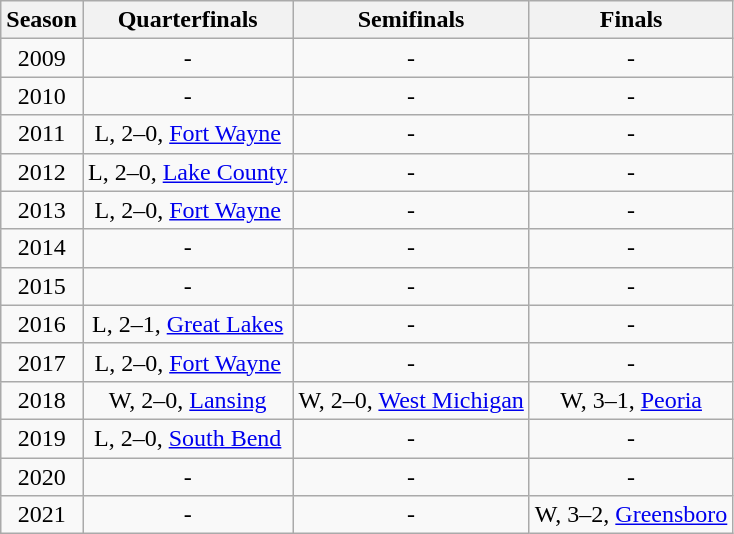<table class="wikitable" style="text-align:center">
<tr>
<th>Season</th>
<th>Quarterfinals</th>
<th>Semifinals</th>
<th>Finals</th>
</tr>
<tr>
<td>2009</td>
<td>-</td>
<td>-</td>
<td>-</td>
</tr>
<tr>
<td>2010</td>
<td>-</td>
<td>-</td>
<td>-</td>
</tr>
<tr>
<td>2011</td>
<td>L, 2–0, <a href='#'>Fort Wayne</a></td>
<td>-</td>
<td>-</td>
</tr>
<tr>
<td>2012</td>
<td>L, 2–0, <a href='#'>Lake County</a></td>
<td>-</td>
<td>-</td>
</tr>
<tr>
<td>2013</td>
<td>L, 2–0, <a href='#'>Fort Wayne</a></td>
<td>-</td>
<td>-</td>
</tr>
<tr>
<td>2014</td>
<td>-</td>
<td>-</td>
<td>-</td>
</tr>
<tr>
<td>2015</td>
<td>-</td>
<td>-</td>
<td>-</td>
</tr>
<tr>
<td>2016</td>
<td>L, 2–1, <a href='#'>Great Lakes</a></td>
<td>-</td>
<td>-</td>
</tr>
<tr>
<td>2017</td>
<td>L, 2–0, <a href='#'>Fort Wayne</a></td>
<td>-</td>
<td>-</td>
</tr>
<tr>
<td>2018</td>
<td>W, 2–0, <a href='#'>Lansing</a></td>
<td>W, 2–0, <a href='#'>West Michigan</a></td>
<td>W, 3–1, <a href='#'>Peoria</a></td>
</tr>
<tr>
<td>2019</td>
<td>L, 2–0, <a href='#'>South Bend</a></td>
<td>-</td>
<td>-</td>
</tr>
<tr>
<td>2020</td>
<td>-</td>
<td>-</td>
<td>-</td>
</tr>
<tr>
<td>2021</td>
<td>-</td>
<td>-</td>
<td>W, 3–2, <a href='#'>Greensboro</a></td>
</tr>
</table>
